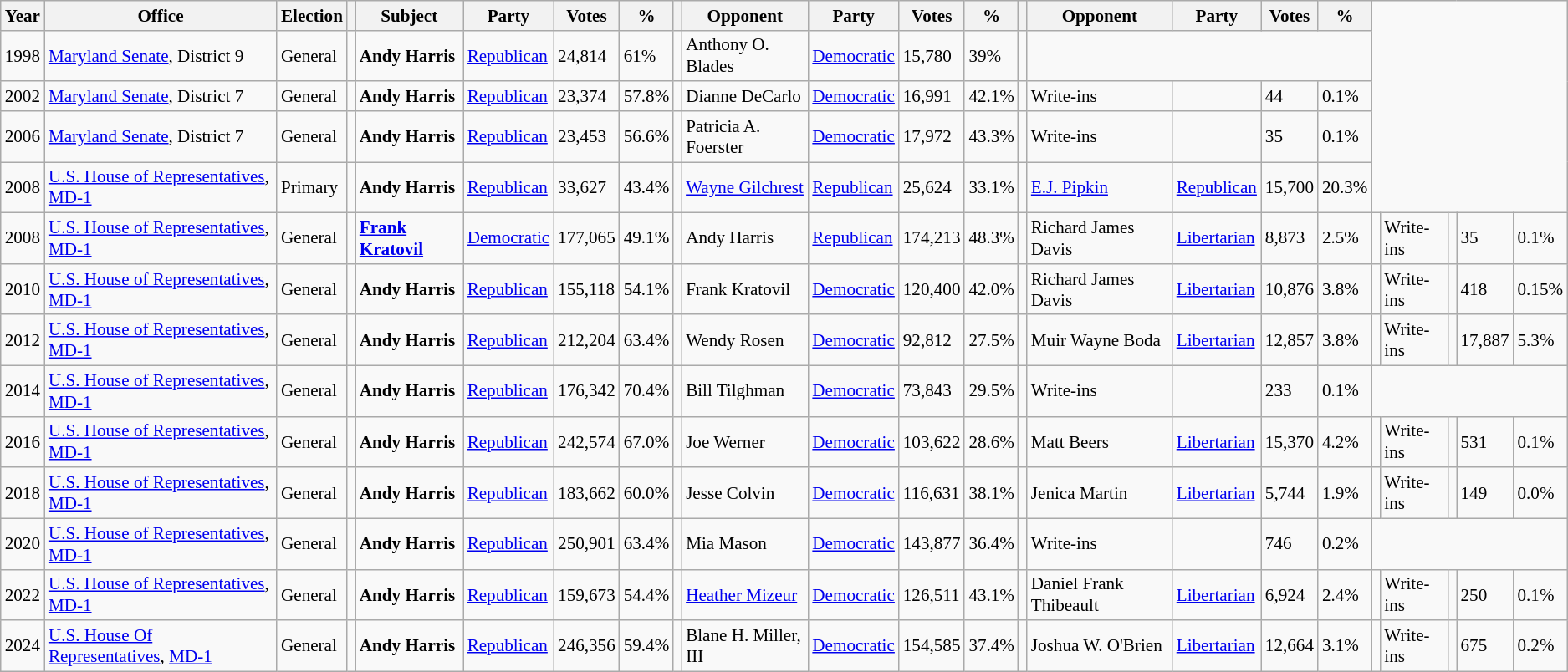<table class="wikitable" style="font-size: 88%">
<tr>
<th>Year</th>
<th>Office</th>
<th>Election</th>
<th></th>
<th>Subject</th>
<th>Party</th>
<th>Votes</th>
<th>%</th>
<th></th>
<th>Opponent</th>
<th>Party</th>
<th>Votes</th>
<th>%</th>
<th></th>
<th>Opponent</th>
<th>Party</th>
<th>Votes</th>
<th>%</th>
</tr>
<tr>
<td>1998</td>
<td><a href='#'>Maryland Senate</a>, District 9</td>
<td>General</td>
<td></td>
<td><strong>Andy Harris</strong></td>
<td><a href='#'>Republican</a></td>
<td>24,814</td>
<td>61%</td>
<td></td>
<td>Anthony O. Blades</td>
<td><a href='#'>Democratic</a></td>
<td>15,780</td>
<td>39%</td>
<td></td>
<td colspan="4"></td>
</tr>
<tr>
<td>2002</td>
<td><a href='#'>Maryland Senate</a>, District 7</td>
<td>General</td>
<td></td>
<td><strong>Andy Harris</strong></td>
<td><a href='#'>Republican</a></td>
<td>23,374</td>
<td>57.8%</td>
<td></td>
<td>Dianne DeCarlo</td>
<td><a href='#'>Democratic</a></td>
<td>16,991</td>
<td>42.1%</td>
<td></td>
<td>Write-ins</td>
<td></td>
<td>44</td>
<td>0.1%</td>
</tr>
<tr>
<td>2006</td>
<td><a href='#'>Maryland Senate</a>, District 7</td>
<td>General</td>
<td></td>
<td><strong>Andy Harris</strong></td>
<td><a href='#'>Republican</a></td>
<td>23,453</td>
<td>56.6%</td>
<td></td>
<td>Patricia A. Foerster</td>
<td><a href='#'>Democratic</a></td>
<td>17,972</td>
<td>43.3%</td>
<td></td>
<td>Write-ins</td>
<td></td>
<td>35</td>
<td>0.1%</td>
</tr>
<tr>
<td>2008</td>
<td><a href='#'>U.S. House of Representatives</a>, <a href='#'>MD-1</a></td>
<td>Primary</td>
<td></td>
<td><strong>Andy Harris</strong></td>
<td><a href='#'>Republican</a></td>
<td>33,627</td>
<td>43.4%</td>
<td></td>
<td><a href='#'>Wayne Gilchrest</a></td>
<td><a href='#'>Republican</a></td>
<td>25,624</td>
<td>33.1%</td>
<td></td>
<td><a href='#'>E.J. Pipkin</a></td>
<td><a href='#'>Republican</a></td>
<td>15,700</td>
<td>20.3%</td>
</tr>
<tr>
<td>2008</td>
<td><a href='#'>U.S. House of Representatives</a>, <a href='#'>MD-1</a></td>
<td>General</td>
<td></td>
<td><strong><a href='#'>Frank Kratovil</a></strong></td>
<td><a href='#'>Democratic</a></td>
<td>177,065</td>
<td>49.1%</td>
<td></td>
<td>Andy Harris</td>
<td><a href='#'>Republican</a></td>
<td>174,213</td>
<td>48.3%</td>
<td></td>
<td>Richard James Davis</td>
<td><a href='#'>Libertarian</a></td>
<td>8,873</td>
<td>2.5%</td>
<td></td>
<td>Write-ins</td>
<td></td>
<td>35</td>
<td>0.1%</td>
</tr>
<tr>
<td>2010</td>
<td><a href='#'>U.S. House of Representatives</a>, <a href='#'>MD-1</a></td>
<td>General</td>
<td></td>
<td><strong>Andy Harris</strong></td>
<td><a href='#'>Republican</a></td>
<td>155,118</td>
<td>54.1%</td>
<td></td>
<td>Frank Kratovil</td>
<td><a href='#'>Democratic</a></td>
<td>120,400</td>
<td>42.0%</td>
<td></td>
<td>Richard James Davis</td>
<td><a href='#'>Libertarian</a></td>
<td>10,876</td>
<td>3.8%</td>
<td></td>
<td>Write-ins</td>
<td></td>
<td>418</td>
<td>0.15%</td>
</tr>
<tr>
<td>2012</td>
<td><a href='#'>U.S. House of Representatives</a>, <a href='#'>MD-1</a></td>
<td>General</td>
<td></td>
<td><strong>Andy Harris</strong></td>
<td><a href='#'>Republican</a></td>
<td>212,204</td>
<td>63.4%</td>
<td></td>
<td>Wendy Rosen</td>
<td><a href='#'>Democratic</a></td>
<td>92,812</td>
<td>27.5%</td>
<td></td>
<td>Muir Wayne Boda</td>
<td><a href='#'>Libertarian</a></td>
<td>12,857</td>
<td>3.8%</td>
<td></td>
<td>Write-ins</td>
<td></td>
<td>17,887</td>
<td>5.3%</td>
</tr>
<tr>
<td>2014</td>
<td><a href='#'>U.S. House of Representatives</a>, <a href='#'>MD-1</a></td>
<td>General</td>
<td></td>
<td><strong>Andy Harris</strong></td>
<td><a href='#'>Republican</a></td>
<td>176,342</td>
<td>70.4%</td>
<td></td>
<td>Bill Tilghman</td>
<td><a href='#'>Democratic</a></td>
<td>73,843</td>
<td>29.5%</td>
<td></td>
<td>Write-ins</td>
<td></td>
<td>233</td>
<td>0.1%</td>
</tr>
<tr>
<td>2016</td>
<td><a href='#'>U.S. House of Representatives</a>, <a href='#'>MD-1</a></td>
<td>General</td>
<td></td>
<td><strong>Andy Harris</strong></td>
<td><a href='#'>Republican</a></td>
<td>242,574</td>
<td>67.0%</td>
<td></td>
<td>Joe Werner</td>
<td><a href='#'>Democratic</a></td>
<td>103,622</td>
<td>28.6%</td>
<td></td>
<td>Matt Beers</td>
<td><a href='#'>Libertarian</a></td>
<td>15,370</td>
<td>4.2%</td>
<td></td>
<td>Write-ins</td>
<td></td>
<td>531</td>
<td>0.1%</td>
</tr>
<tr>
<td>2018</td>
<td><a href='#'>U.S. House of Representatives</a>, <a href='#'>MD-1</a></td>
<td>General</td>
<td></td>
<td><strong>Andy Harris</strong></td>
<td><a href='#'>Republican</a></td>
<td>183,662</td>
<td>60.0%</td>
<td></td>
<td>Jesse Colvin</td>
<td><a href='#'>Democratic</a></td>
<td>116,631</td>
<td>38.1%</td>
<td></td>
<td>Jenica Martin</td>
<td><a href='#'>Libertarian</a></td>
<td>5,744</td>
<td>1.9%</td>
<td></td>
<td>Write-ins</td>
<td></td>
<td>149</td>
<td>0.0%</td>
</tr>
<tr>
<td>2020</td>
<td><a href='#'>U.S. House of Representatives</a>, <a href='#'>MD-1</a></td>
<td>General</td>
<td></td>
<td><strong>Andy Harris</strong></td>
<td><a href='#'>Republican</a></td>
<td>250,901</td>
<td>63.4%</td>
<td></td>
<td>Mia Mason</td>
<td><a href='#'>Democratic</a></td>
<td>143,877</td>
<td>36.4%</td>
<td></td>
<td>Write-ins</td>
<td></td>
<td>746</td>
<td>0.2%</td>
</tr>
<tr>
<td>2022</td>
<td><a href='#'>U.S. House of Representatives</a>, <a href='#'>MD-1</a></td>
<td>General</td>
<td></td>
<td><strong>Andy Harris</strong></td>
<td><a href='#'>Republican</a></td>
<td>159,673</td>
<td>54.4%</td>
<td></td>
<td><a href='#'>Heather Mizeur</a></td>
<td><a href='#'>Democratic</a></td>
<td>126,511</td>
<td>43.1%</td>
<td></td>
<td>Daniel Frank Thibeault</td>
<td><a href='#'>Libertarian</a></td>
<td>6,924</td>
<td>2.4%</td>
<td></td>
<td>Write-ins</td>
<td></td>
<td>250</td>
<td>0.1%</td>
</tr>
<tr>
<td>2024</td>
<td><a href='#'>U.S. House Of Representatives</a>, <a href='#'>MD-1</a></td>
<td>General</td>
<td></td>
<td><strong>Andy Harris</strong></td>
<td><a href='#'>Republican</a></td>
<td>246,356</td>
<td>59.4%</td>
<td></td>
<td>Blane H. Miller, III</td>
<td><a href='#'>Democratic</a></td>
<td>154,585</td>
<td>37.4%</td>
<td></td>
<td>Joshua W. O'Brien</td>
<td><a href='#'>Libertarian</a></td>
<td>12,664</td>
<td>3.1%</td>
<td></td>
<td>Write-ins</td>
<td></td>
<td>675</td>
<td>0.2%</td>
</tr>
</table>
